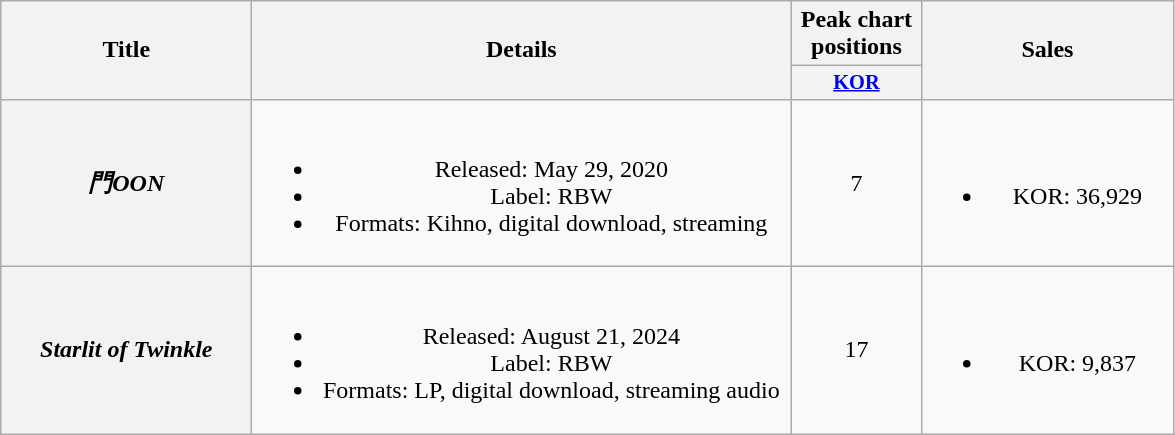<table class="wikitable plainrowheaders" style="text-align:center">
<tr>
<th rowspan="2" style="width:10em">Title</th>
<th rowspan="2" style="width:22em">Details</th>
<th scope="col" style="width:5em" colspan="1">Peak chart positions</th>
<th rowspan="2" style="width:10em">Sales</th>
</tr>
<tr>
<th scope="col" style="width:2.5em;font-size:85%"><a href='#'>KOR</a><br></th>
</tr>
<tr>
<th scope="row"><em>門OON</em></th>
<td><br><ul><li>Released: May 29, 2020</li><li>Label: RBW</li><li>Formats: Kihno, digital download, streaming</li></ul></td>
<td>7</td>
<td><br><ul><li>KOR: 36,929</li></ul></td>
</tr>
<tr>
<th scope="row"><em>Starlit of Twinkle</em></th>
<td><br><ul><li>Released: August 21, 2024</li><li>Label: RBW</li><li>Formats: LP, digital download, streaming audio</li></ul></td>
<td>17</td>
<td><br><ul><li>KOR: 9,837</li></ul></td>
</tr>
</table>
